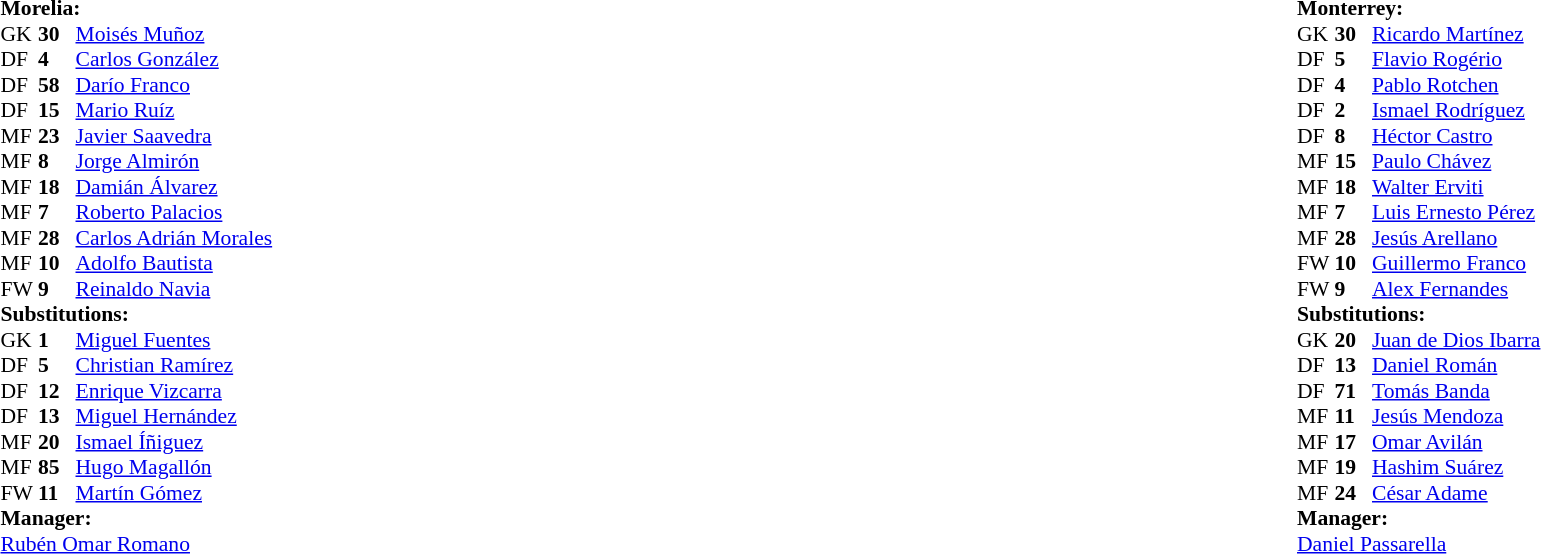<table width="100%">
<tr>
<td valign="top" width="50%"><br><table style="font-size: 90%" cellspacing="0" cellpadding="0">
<tr>
<td colspan="4"><strong>Morelia:</strong></td>
</tr>
<tr>
<th width=25></th>
<th width=25></th>
</tr>
<tr>
<td>GK</td>
<td><strong>30</strong></td>
<td> <a href='#'>Moisés Muñoz</a></td>
</tr>
<tr>
<td>DF</td>
<td><strong>4</strong></td>
<td> <a href='#'>Carlos González</a></td>
<td></td>
</tr>
<tr>
<td>DF</td>
<td><strong>58</strong></td>
<td> <a href='#'>Darío Franco</a></td>
</tr>
<tr>
<td>DF</td>
<td><strong>15</strong></td>
<td> <a href='#'>Mario Ruíz</a></td>
<td></td>
<td></td>
</tr>
<tr>
<td>MF</td>
<td><strong>23</strong></td>
<td> <a href='#'>Javier Saavedra</a></td>
</tr>
<tr>
<td>MF</td>
<td><strong>8</strong></td>
<td> <a href='#'>Jorge Almirón</a></td>
<td></td>
</tr>
<tr>
<td>MF</td>
<td><strong>18</strong></td>
<td> <a href='#'>Damián Álvarez</a></td>
<td></td>
<td></td>
</tr>
<tr>
<td>MF</td>
<td><strong>7</strong></td>
<td> <a href='#'>Roberto Palacios</a></td>
</tr>
<tr>
<td>MF</td>
<td><strong>28</strong></td>
<td> <a href='#'>Carlos Adrián Morales</a></td>
</tr>
<tr>
<td>MF</td>
<td><strong>10</strong></td>
<td> <a href='#'>Adolfo Bautista</a></td>
</tr>
<tr>
<td>FW</td>
<td><strong>9</strong></td>
<td> <a href='#'>Reinaldo Navia</a></td>
<td></td>
</tr>
<tr>
<td colspan=3><strong>Substitutions:</strong></td>
</tr>
<tr>
<td>GK</td>
<td><strong>1</strong></td>
<td> <a href='#'>Miguel Fuentes</a></td>
</tr>
<tr>
<td>DF</td>
<td><strong>5</strong></td>
<td> <a href='#'>Christian Ramírez</a></td>
</tr>
<tr>
<td>DF</td>
<td><strong>12</strong></td>
<td> <a href='#'>Enrique Vizcarra</a></td>
</tr>
<tr>
<td>DF</td>
<td><strong>13</strong></td>
<td> <a href='#'>Miguel Hernández</a></td>
</tr>
<tr>
<td>MF</td>
<td><strong>20</strong></td>
<td> <a href='#'>Ismael Íñiguez</a></td>
<td></td>
<td></td>
</tr>
<tr>
<td>MF</td>
<td><strong>85</strong></td>
<td> <a href='#'>Hugo Magallón</a></td>
</tr>
<tr>
<td>FW</td>
<td><strong>11</strong></td>
<td> <a href='#'>Martín Gómez</a></td>
<td></td>
<td></td>
</tr>
<tr>
<td colspan=3><strong>Manager:</strong></td>
</tr>
<tr>
<td colspan=4> <a href='#'>Rubén Omar Romano</a></td>
</tr>
</table>
</td>
<td valign=top></td>
<td valign=top width=50%><br><table style="font-size: 90%" cellspacing="0" cellpadding="0" align=center>
<tr>
<td colspan="4"><strong>Monterrey:</strong></td>
</tr>
<tr>
<th width=25></th>
<th width=25></th>
</tr>
<tr>
<td>GK</td>
<td><strong>30</strong></td>
<td> <a href='#'>Ricardo Martínez</a></td>
<td></td>
</tr>
<tr>
<td>DF</td>
<td><strong>5</strong></td>
<td> <a href='#'>Flavio Rogério</a></td>
</tr>
<tr>
<td>DF</td>
<td><strong>4</strong></td>
<td> <a href='#'>Pablo Rotchen</a></td>
</tr>
<tr>
<td>DF</td>
<td><strong>2</strong></td>
<td> <a href='#'>Ismael Rodríguez</a></td>
</tr>
<tr>
<td>DF</td>
<td><strong>8</strong></td>
<td> <a href='#'>Héctor Castro</a></td>
</tr>
<tr>
<td>MF</td>
<td><strong>15</strong></td>
<td> <a href='#'>Paulo Chávez</a></td>
</tr>
<tr>
<td>MF</td>
<td><strong>18</strong></td>
<td> <a href='#'>Walter Erviti</a></td>
<td></td>
<td></td>
</tr>
<tr>
<td>MF</td>
<td><strong>7</strong></td>
<td> <a href='#'>Luis Ernesto Pérez</a></td>
</tr>
<tr>
<td>MF</td>
<td><strong>28</strong></td>
<td> <a href='#'>Jesús Arellano</a></td>
<td></td>
<td></td>
</tr>
<tr>
<td>FW</td>
<td><strong>10</strong></td>
<td> <a href='#'>Guillermo Franco</a></td>
</tr>
<tr>
<td>FW</td>
<td><strong>9</strong></td>
<td> <a href='#'>Alex Fernandes</a></td>
<td></td>
<td></td>
</tr>
<tr>
<td colspan=3><strong>Substitutions:</strong></td>
</tr>
<tr>
<td>GK</td>
<td><strong>20</strong></td>
<td> <a href='#'>Juan de Dios Ibarra</a></td>
</tr>
<tr>
<td>DF</td>
<td><strong>13</strong></td>
<td> <a href='#'>Daniel Román</a></td>
</tr>
<tr>
<td>DF</td>
<td><strong>71</strong></td>
<td> <a href='#'>Tomás Banda</a></td>
<td></td>
<td></td>
</tr>
<tr>
<td>MF</td>
<td><strong>11</strong></td>
<td> <a href='#'>Jesús Mendoza</a></td>
<td></td>
<td></td>
</tr>
<tr>
<td>MF</td>
<td><strong>17</strong></td>
<td> <a href='#'>Omar Avilán</a></td>
<td></td>
<td></td>
</tr>
<tr>
<td>MF</td>
<td><strong>19</strong></td>
<td> <a href='#'>Hashim Suárez</a></td>
</tr>
<tr>
<td>MF</td>
<td><strong>24</strong></td>
<td> <a href='#'>César Adame</a></td>
</tr>
<tr>
<td colspan=3><strong>Manager:</strong></td>
</tr>
<tr>
<td colspan=4> <a href='#'>Daniel Passarella</a></td>
</tr>
</table>
</td>
</tr>
</table>
